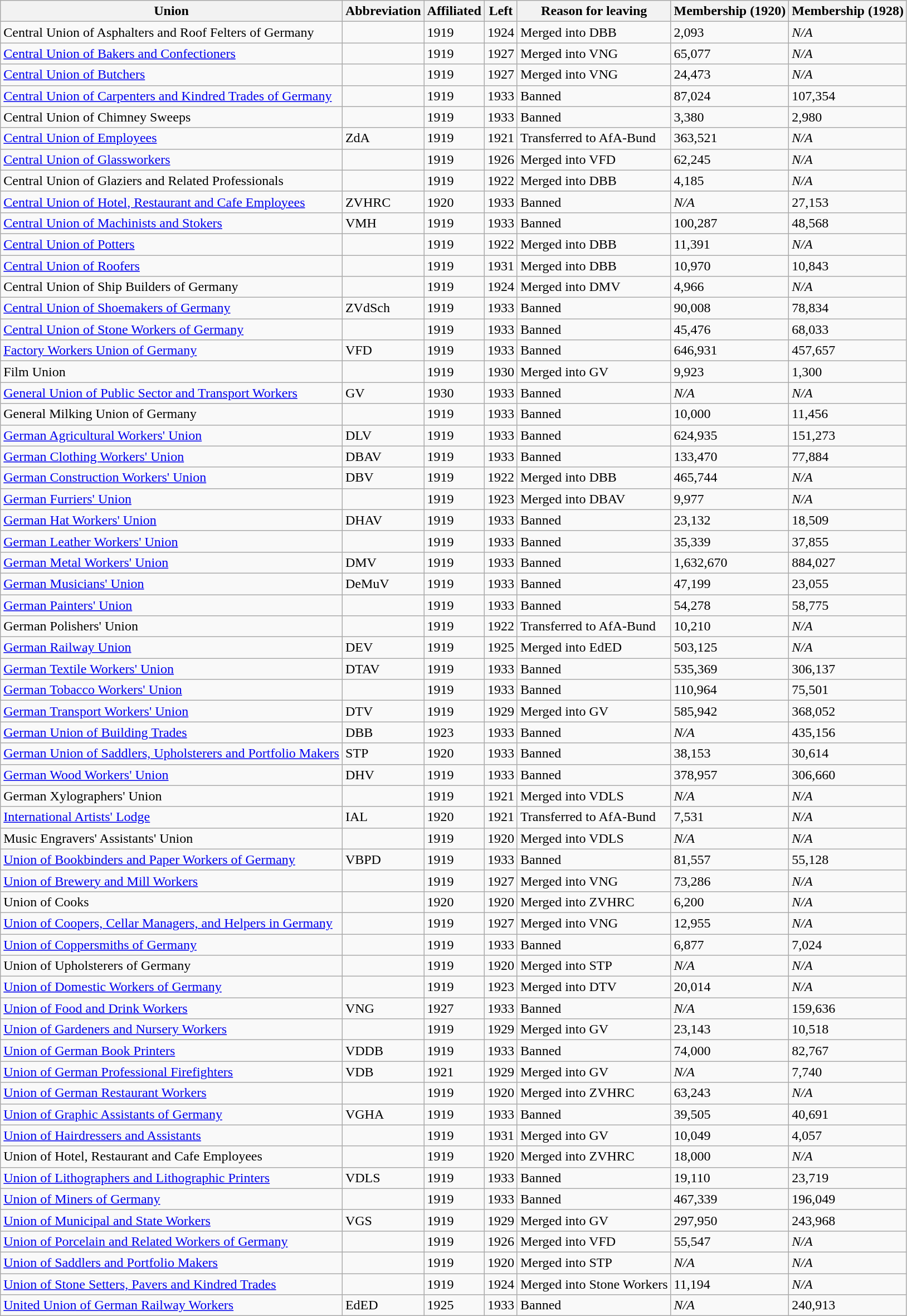<table class="wikitable sortable">
<tr>
<th>Union</th>
<th>Abbreviation</th>
<th>Affiliated</th>
<th>Left</th>
<th>Reason for leaving</th>
<th>Membership (1920)</th>
<th>Membership (1928)</th>
</tr>
<tr>
<td>Central Union of Asphalters and Roof Felters of Germany</td>
<td></td>
<td>1919</td>
<td>1924</td>
<td>Merged into DBB</td>
<td>2,093</td>
<td><em>N/A</em></td>
</tr>
<tr>
<td><a href='#'>Central Union of Bakers and Confectioners</a></td>
<td></td>
<td>1919</td>
<td>1927</td>
<td>Merged into VNG</td>
<td>65,077</td>
<td><em>N/A</em></td>
</tr>
<tr>
<td><a href='#'>Central Union of Butchers</a></td>
<td></td>
<td>1919</td>
<td>1927</td>
<td>Merged into VNG</td>
<td>24,473</td>
<td><em>N/A</em></td>
</tr>
<tr>
<td><a href='#'>Central Union of Carpenters and Kindred Trades of Germany</a></td>
<td></td>
<td>1919</td>
<td>1933</td>
<td>Banned</td>
<td>87,024</td>
<td>107,354</td>
</tr>
<tr>
<td>Central Union of Chimney Sweeps</td>
<td></td>
<td>1919</td>
<td>1933</td>
<td>Banned</td>
<td>3,380</td>
<td>2,980</td>
</tr>
<tr>
<td><a href='#'>Central Union of Employees</a></td>
<td>ZdA</td>
<td>1919</td>
<td>1921</td>
<td>Transferred to AfA-Bund</td>
<td>363,521</td>
<td><em>N/A</em></td>
</tr>
<tr>
<td><a href='#'>Central Union of Glassworkers</a></td>
<td></td>
<td>1919</td>
<td>1926</td>
<td>Merged into VFD</td>
<td>62,245</td>
<td><em>N/A</em></td>
</tr>
<tr>
<td>Central Union of Glaziers and Related Professionals</td>
<td></td>
<td>1919</td>
<td>1922</td>
<td>Merged into DBB</td>
<td>4,185</td>
<td><em>N/A</em></td>
</tr>
<tr>
<td><a href='#'>Central Union of Hotel, Restaurant and Cafe Employees</a></td>
<td>ZVHRC</td>
<td>1920</td>
<td>1933</td>
<td>Banned</td>
<td><em>N/A</em></td>
<td>27,153</td>
</tr>
<tr>
<td><a href='#'>Central Union of Machinists and Stokers</a></td>
<td>VMH</td>
<td>1919</td>
<td>1933</td>
<td>Banned</td>
<td>100,287</td>
<td>48,568</td>
</tr>
<tr>
<td><a href='#'>Central Union of Potters</a></td>
<td></td>
<td>1919</td>
<td>1922</td>
<td>Merged into DBB</td>
<td>11,391</td>
<td><em>N/A</em></td>
</tr>
<tr>
<td><a href='#'>Central Union of Roofers</a></td>
<td></td>
<td>1919</td>
<td>1931</td>
<td>Merged into DBB</td>
<td>10,970</td>
<td>10,843</td>
</tr>
<tr>
<td>Central Union of Ship Builders of Germany</td>
<td></td>
<td>1919</td>
<td>1924</td>
<td>Merged into DMV</td>
<td>4,966</td>
<td><em>N/A</em></td>
</tr>
<tr>
<td><a href='#'>Central Union of Shoemakers of Germany</a></td>
<td>ZVdSch</td>
<td>1919</td>
<td>1933</td>
<td>Banned</td>
<td>90,008</td>
<td>78,834</td>
</tr>
<tr>
<td><a href='#'>Central Union of Stone Workers of Germany</a></td>
<td></td>
<td>1919</td>
<td>1933</td>
<td>Banned</td>
<td>45,476</td>
<td>68,033</td>
</tr>
<tr>
<td><a href='#'>Factory Workers Union of Germany</a></td>
<td>VFD</td>
<td>1919</td>
<td>1933</td>
<td>Banned</td>
<td>646,931</td>
<td>457,657</td>
</tr>
<tr>
<td>Film Union</td>
<td></td>
<td>1919</td>
<td>1930</td>
<td>Merged into GV</td>
<td>9,923</td>
<td>1,300</td>
</tr>
<tr>
<td><a href='#'>General Union of Public Sector and Transport Workers</a></td>
<td>GV</td>
<td>1930</td>
<td>1933</td>
<td>Banned</td>
<td><em>N/A</em></td>
<td><em>N/A</em></td>
</tr>
<tr>
<td>General Milking Union of Germany</td>
<td></td>
<td>1919</td>
<td>1933</td>
<td>Banned</td>
<td>10,000</td>
<td>11,456</td>
</tr>
<tr>
<td><a href='#'>German Agricultural Workers' Union</a></td>
<td>DLV</td>
<td>1919</td>
<td>1933</td>
<td>Banned</td>
<td>624,935</td>
<td>151,273</td>
</tr>
<tr>
<td><a href='#'>German Clothing Workers' Union</a></td>
<td>DBAV</td>
<td>1919</td>
<td>1933</td>
<td>Banned</td>
<td>133,470</td>
<td>77,884</td>
</tr>
<tr>
<td><a href='#'>German Construction Workers' Union</a></td>
<td>DBV</td>
<td>1919</td>
<td>1922</td>
<td>Merged into DBB</td>
<td>465,744</td>
<td><em>N/A</em></td>
</tr>
<tr>
<td><a href='#'>German Furriers' Union</a></td>
<td></td>
<td>1919</td>
<td>1923</td>
<td>Merged into DBAV</td>
<td>9,977</td>
<td><em>N/A</em></td>
</tr>
<tr>
<td><a href='#'>German Hat Workers' Union</a></td>
<td>DHAV</td>
<td>1919</td>
<td>1933</td>
<td>Banned</td>
<td>23,132</td>
<td>18,509</td>
</tr>
<tr>
<td><a href='#'>German Leather Workers' Union</a></td>
<td></td>
<td>1919</td>
<td>1933</td>
<td>Banned</td>
<td>35,339</td>
<td>37,855</td>
</tr>
<tr>
<td><a href='#'>German Metal Workers' Union</a></td>
<td>DMV</td>
<td>1919</td>
<td>1933</td>
<td>Banned</td>
<td>1,632,670</td>
<td>884,027</td>
</tr>
<tr>
<td><a href='#'>German Musicians' Union</a></td>
<td>DeMuV</td>
<td>1919</td>
<td>1933</td>
<td>Banned</td>
<td>47,199</td>
<td>23,055</td>
</tr>
<tr>
<td><a href='#'>German Painters' Union</a></td>
<td></td>
<td>1919</td>
<td>1933</td>
<td>Banned</td>
<td>54,278</td>
<td>58,775</td>
</tr>
<tr>
<td>German Polishers' Union</td>
<td></td>
<td>1919</td>
<td>1922</td>
<td>Transferred to AfA-Bund</td>
<td>10,210</td>
<td><em>N/A</em></td>
</tr>
<tr>
<td><a href='#'>German Railway Union</a></td>
<td>DEV</td>
<td>1919</td>
<td>1925</td>
<td>Merged into EdED</td>
<td>503,125</td>
<td><em>N/A</em></td>
</tr>
<tr>
<td><a href='#'>German Textile Workers' Union</a></td>
<td>DTAV</td>
<td>1919</td>
<td>1933</td>
<td>Banned</td>
<td>535,369</td>
<td>306,137</td>
</tr>
<tr>
<td><a href='#'>German Tobacco Workers' Union</a></td>
<td></td>
<td>1919</td>
<td>1933</td>
<td>Banned</td>
<td>110,964</td>
<td>75,501</td>
</tr>
<tr>
<td><a href='#'>German Transport Workers' Union</a></td>
<td>DTV</td>
<td>1919</td>
<td>1929</td>
<td>Merged into GV</td>
<td>585,942</td>
<td>368,052</td>
</tr>
<tr>
<td><a href='#'>German Union of Building Trades</a></td>
<td>DBB</td>
<td>1923</td>
<td>1933</td>
<td>Banned</td>
<td><em>N/A</em></td>
<td>435,156</td>
</tr>
<tr>
<td><a href='#'>German Union of Saddlers, Upholsterers and Portfolio Makers</a></td>
<td>STP</td>
<td>1920</td>
<td>1933</td>
<td>Banned</td>
<td>38,153</td>
<td>30,614</td>
</tr>
<tr>
<td><a href='#'>German Wood Workers' Union</a></td>
<td>DHV</td>
<td>1919</td>
<td>1933</td>
<td>Banned</td>
<td>378,957</td>
<td>306,660</td>
</tr>
<tr>
<td>German Xylographers' Union</td>
<td></td>
<td>1919</td>
<td>1921</td>
<td>Merged into VDLS</td>
<td><em>N/A</em></td>
<td><em>N/A</em></td>
</tr>
<tr>
<td><a href='#'>International Artists' Lodge</a></td>
<td>IAL</td>
<td>1920</td>
<td>1921</td>
<td>Transferred to AfA-Bund</td>
<td>7,531</td>
<td><em>N/A</em></td>
</tr>
<tr>
<td>Music Engravers' Assistants' Union</td>
<td></td>
<td>1919</td>
<td>1920</td>
<td>Merged into VDLS</td>
<td><em>N/A</em></td>
<td><em>N/A</em></td>
</tr>
<tr>
<td><a href='#'>Union of Bookbinders and Paper Workers of Germany</a></td>
<td>VBPD</td>
<td>1919</td>
<td>1933</td>
<td>Banned</td>
<td>81,557</td>
<td>55,128</td>
</tr>
<tr>
<td><a href='#'>Union of Brewery and Mill Workers</a></td>
<td></td>
<td>1919</td>
<td>1927</td>
<td>Merged into VNG</td>
<td>73,286</td>
<td><em>N/A</em></td>
</tr>
<tr>
<td>Union of Cooks</td>
<td></td>
<td>1920</td>
<td>1920</td>
<td>Merged into ZVHRC</td>
<td>6,200</td>
<td><em>N/A</em></td>
</tr>
<tr>
<td><a href='#'>Union of Coopers, Cellar Managers, and Helpers in Germany</a></td>
<td></td>
<td>1919</td>
<td>1927</td>
<td>Merged into VNG</td>
<td>12,955</td>
<td><em>N/A</em></td>
</tr>
<tr>
<td><a href='#'>Union of Coppersmiths of Germany</a></td>
<td></td>
<td>1919</td>
<td>1933</td>
<td>Banned</td>
<td>6,877</td>
<td>7,024</td>
</tr>
<tr>
<td>Union of Upholsterers of Germany</td>
<td></td>
<td>1919</td>
<td>1920</td>
<td>Merged into STP</td>
<td><em>N/A</em></td>
<td><em>N/A</em></td>
</tr>
<tr>
<td><a href='#'>Union of Domestic Workers of Germany</a></td>
<td></td>
<td>1919</td>
<td>1923</td>
<td>Merged into DTV</td>
<td>20,014</td>
<td><em>N/A</em></td>
</tr>
<tr>
<td><a href='#'>Union of Food and Drink Workers</a></td>
<td>VNG</td>
<td>1927</td>
<td>1933</td>
<td>Banned</td>
<td><em>N/A</em></td>
<td>159,636</td>
</tr>
<tr>
<td><a href='#'>Union of Gardeners and Nursery Workers</a></td>
<td></td>
<td>1919</td>
<td>1929</td>
<td>Merged into GV</td>
<td>23,143</td>
<td>10,518</td>
</tr>
<tr>
<td><a href='#'>Union of German Book Printers</a></td>
<td>VDDB</td>
<td>1919</td>
<td>1933</td>
<td>Banned</td>
<td>74,000</td>
<td>82,767</td>
</tr>
<tr>
<td><a href='#'>Union of German Professional Firefighters</a></td>
<td>VDB</td>
<td>1921</td>
<td>1929</td>
<td>Merged into GV</td>
<td><em>N/A</em></td>
<td>7,740</td>
</tr>
<tr>
<td><a href='#'>Union of German Restaurant Workers</a></td>
<td></td>
<td>1919</td>
<td>1920</td>
<td>Merged into ZVHRC</td>
<td>63,243</td>
<td><em>N/A</em></td>
</tr>
<tr>
<td><a href='#'>Union of Graphic Assistants of Germany</a></td>
<td>VGHA</td>
<td>1919</td>
<td>1933</td>
<td>Banned</td>
<td>39,505</td>
<td>40,691</td>
</tr>
<tr>
<td><a href='#'>Union of Hairdressers and Assistants</a></td>
<td></td>
<td>1919</td>
<td>1931</td>
<td>Merged into GV</td>
<td>10,049</td>
<td>4,057</td>
</tr>
<tr>
<td>Union of Hotel, Restaurant and Cafe Employees</td>
<td></td>
<td>1919</td>
<td>1920</td>
<td>Merged into ZVHRC</td>
<td>18,000</td>
<td><em>N/A</em></td>
</tr>
<tr>
<td><a href='#'>Union of Lithographers and Lithographic Printers</a></td>
<td>VDLS</td>
<td>1919</td>
<td>1933</td>
<td>Banned</td>
<td>19,110</td>
<td>23,719</td>
</tr>
<tr>
<td><a href='#'>Union of Miners of Germany</a></td>
<td></td>
<td>1919</td>
<td>1933</td>
<td>Banned</td>
<td>467,339</td>
<td>196,049</td>
</tr>
<tr>
<td><a href='#'>Union of Municipal and State Workers</a></td>
<td>VGS</td>
<td>1919</td>
<td>1929</td>
<td>Merged into GV</td>
<td>297,950</td>
<td>243,968</td>
</tr>
<tr>
<td><a href='#'>Union of Porcelain and Related Workers of Germany</a></td>
<td></td>
<td>1919</td>
<td>1926</td>
<td>Merged into VFD</td>
<td>55,547</td>
<td><em>N/A</em></td>
</tr>
<tr>
<td><a href='#'>Union of Saddlers and Portfolio Makers</a></td>
<td></td>
<td>1919</td>
<td>1920</td>
<td>Merged into STP</td>
<td><em>N/A</em></td>
<td><em>N/A</em></td>
</tr>
<tr>
<td><a href='#'>Union of Stone Setters, Pavers and Kindred Trades</a></td>
<td></td>
<td>1919</td>
<td>1924</td>
<td>Merged into Stone Workers</td>
<td>11,194</td>
<td><em>N/A</em></td>
</tr>
<tr>
<td><a href='#'>United Union of German Railway Workers</a></td>
<td>EdED</td>
<td>1925</td>
<td>1933</td>
<td>Banned</td>
<td><em>N/A</em></td>
<td>240,913</td>
</tr>
</table>
